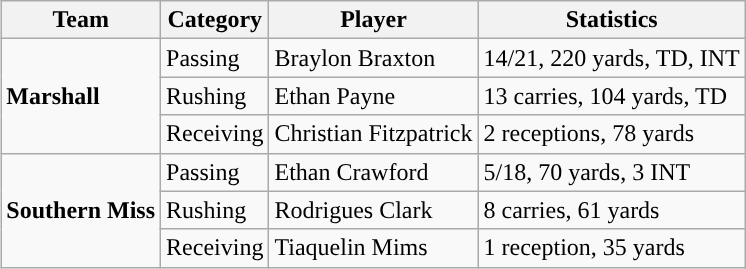<table class="wikitable" style="float: right;">
<tr>
<th>Team</th>
<th>Category</th>
<th>Player</th>
<th>Statistics</th>
</tr>
<tr>
<td rowspan=3><strong>Marshall</strong></td>
<td>Passing</td>
<td>Braylon Braxton</td>
<td>14/21, 220 yards, TD, INT</td>
</tr>
<tr>
<td>Rushing</td>
<td>Ethan Payne</td>
<td>13 carries, 104 yards, TD</td>
</tr>
<tr>
<td>Receiving</td>
<td>Christian Fitzpatrick</td>
<td>2 receptions, 78 yards</td>
</tr>
<tr>
<td rowspan=3><strong>Southern Miss</strong></td>
<td>Passing</td>
<td>Ethan Crawford</td>
<td>5/18, 70 yards, 3 INT</td>
</tr>
<tr>
<td>Rushing</td>
<td>Rodrigues Clark</td>
<td>8 carries, 61 yards</td>
</tr>
<tr>
<td>Receiving</td>
<td>Tiaquelin Mims</td>
<td>1 reception, 35 yards</td>
</tr>
</table>
